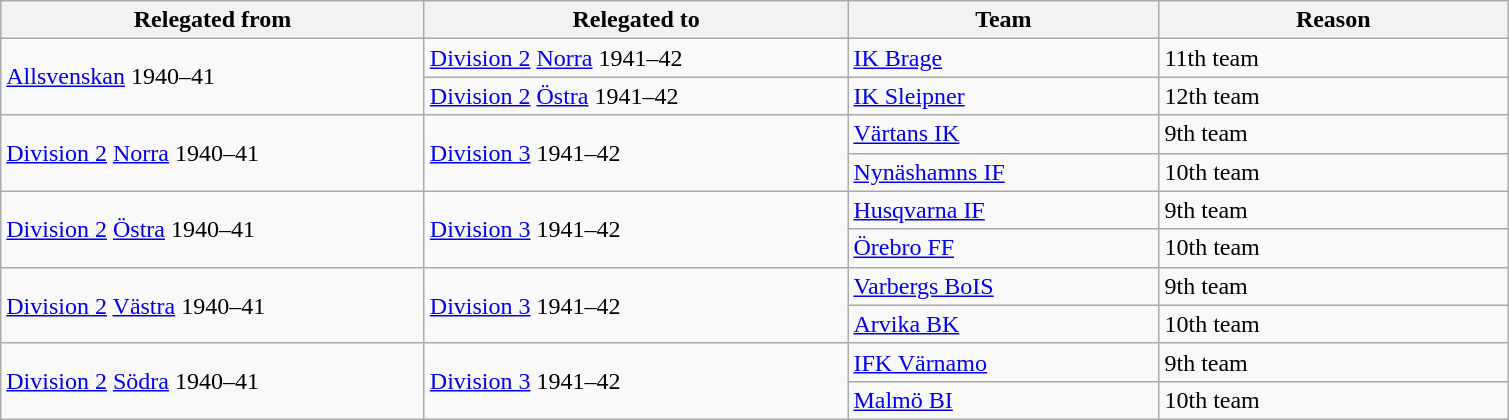<table class="wikitable" style="text-align: left;">
<tr>
<th style="width: 275px;">Relegated from</th>
<th style="width: 275px;">Relegated to</th>
<th style="width: 200px;">Team</th>
<th style="width: 225px;">Reason</th>
</tr>
<tr>
<td rowspan=2><a href='#'>Allsvenskan</a> 1940–41</td>
<td><a href='#'>Division 2</a> <a href='#'>Norra</a> 1941–42</td>
<td><a href='#'>IK Brage</a></td>
<td>11th team</td>
</tr>
<tr>
<td><a href='#'>Division 2</a> <a href='#'>Östra</a> 1941–42</td>
<td><a href='#'>IK Sleipner</a></td>
<td>12th team</td>
</tr>
<tr>
<td rowspan=2><a href='#'>Division 2</a> <a href='#'>Norra</a> 1940–41</td>
<td rowspan=2><a href='#'>Division 3</a> 1941–42</td>
<td><a href='#'>Värtans IK</a></td>
<td>9th team</td>
</tr>
<tr>
<td><a href='#'>Nynäshamns IF</a></td>
<td>10th team</td>
</tr>
<tr>
<td rowspan=2><a href='#'>Division 2</a> <a href='#'>Östra</a> 1940–41</td>
<td rowspan=2><a href='#'>Division 3</a> 1941–42</td>
<td><a href='#'>Husqvarna IF</a></td>
<td>9th team</td>
</tr>
<tr>
<td><a href='#'>Örebro FF</a></td>
<td>10th team</td>
</tr>
<tr>
<td rowspan=2><a href='#'>Division 2</a> <a href='#'>Västra</a> 1940–41</td>
<td rowspan=2><a href='#'>Division 3</a> 1941–42</td>
<td><a href='#'>Varbergs BoIS</a></td>
<td>9th team</td>
</tr>
<tr>
<td><a href='#'>Arvika BK</a></td>
<td>10th team</td>
</tr>
<tr>
<td rowspan=2><a href='#'>Division 2</a> <a href='#'>Södra</a> 1940–41</td>
<td rowspan=2><a href='#'>Division 3</a> 1941–42</td>
<td><a href='#'>IFK Värnamo</a></td>
<td>9th team</td>
</tr>
<tr>
<td><a href='#'>Malmö BI</a></td>
<td>10th team</td>
</tr>
</table>
